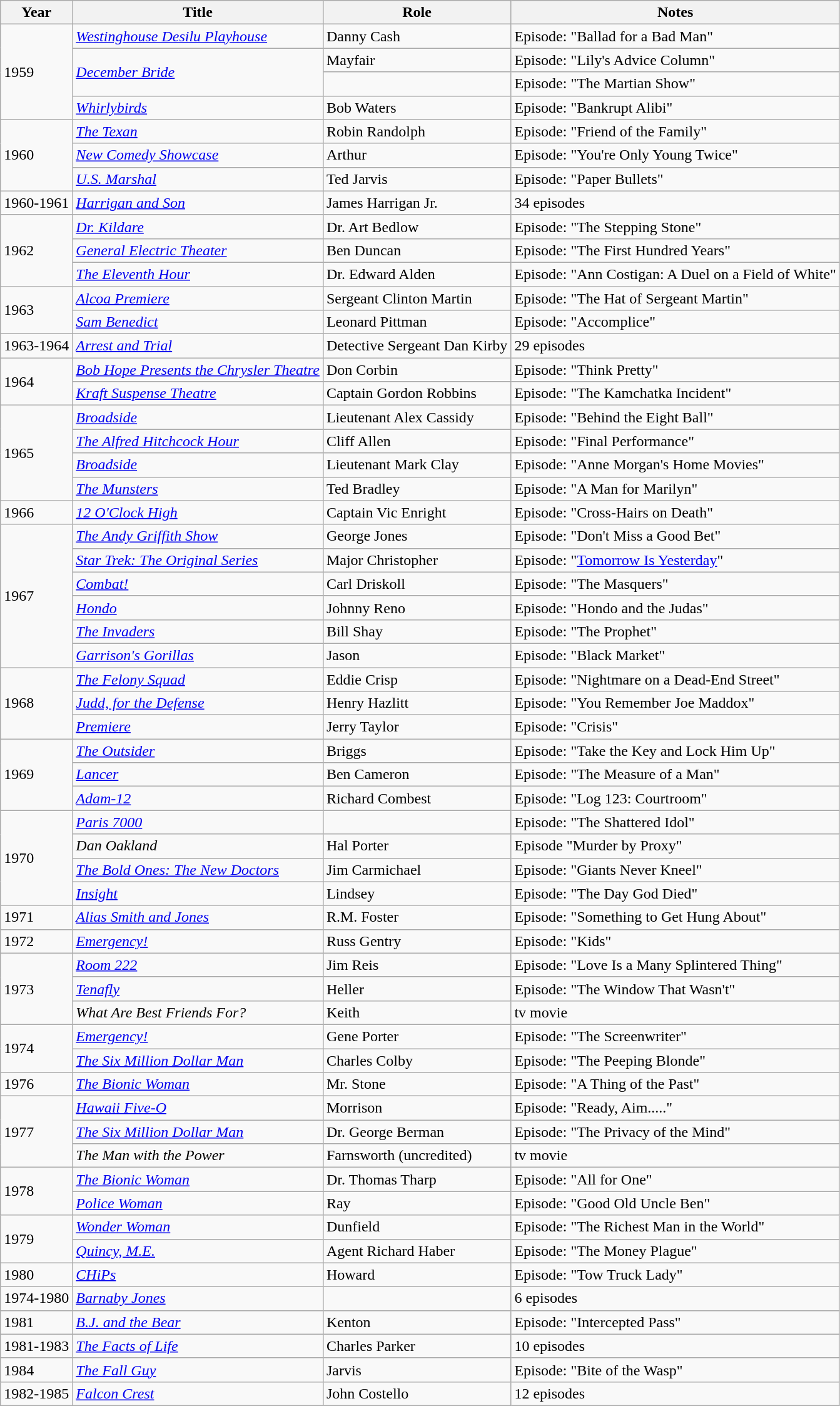<table class="wikitable sortable">
<tr>
<th>Year</th>
<th>Title</th>
<th>Role</th>
<th class="unsortable">Notes</th>
</tr>
<tr>
<td rowspan="4">1959</td>
<td><em><a href='#'>Westinghouse Desilu Playhouse</a></em></td>
<td>Danny Cash</td>
<td>Episode: "Ballad for a Bad Man"</td>
</tr>
<tr>
<td rowspan="2"><em><a href='#'>December Bride</a></em></td>
<td>Mayfair</td>
<td>Episode: "Lily's Advice Column"</td>
</tr>
<tr>
<td></td>
<td>Episode: "The Martian Show"</td>
</tr>
<tr>
<td><em><a href='#'>Whirlybirds</a></em></td>
<td>Bob Waters</td>
<td>Episode: "Bankrupt Alibi"</td>
</tr>
<tr>
<td rowspan="3">1960</td>
<td><em><a href='#'>The Texan</a></em></td>
<td>Robin Randolph</td>
<td>Episode: "Friend of the Family"</td>
</tr>
<tr>
<td><em><a href='#'>New Comedy Showcase</a></em></td>
<td>Arthur</td>
<td>Episode: "You're Only Young Twice"</td>
</tr>
<tr>
<td><em><a href='#'>U.S. Marshal</a></em></td>
<td>Ted Jarvis</td>
<td>Episode: "Paper Bullets"</td>
</tr>
<tr>
<td>1960-1961</td>
<td><em><a href='#'>Harrigan and Son</a></em></td>
<td>James Harrigan Jr.</td>
<td>34 episodes</td>
</tr>
<tr>
<td rowspan="3">1962</td>
<td><em><a href='#'>Dr. Kildare</a></em></td>
<td>Dr. Art Bedlow</td>
<td>Episode: "The Stepping Stone"</td>
</tr>
<tr>
<td><em><a href='#'>General Electric Theater</a></em></td>
<td>Ben Duncan</td>
<td>Episode: "The First Hundred Years"</td>
</tr>
<tr>
<td><em><a href='#'>The Eleventh Hour</a></em></td>
<td>Dr. Edward Alden</td>
<td>Episode: "Ann Costigan: A Duel on a Field of White"</td>
</tr>
<tr>
<td rowspan="2">1963</td>
<td><em><a href='#'>Alcoa Premiere</a></em></td>
<td>Sergeant Clinton Martin</td>
<td>Episode: "The Hat of Sergeant Martin"</td>
</tr>
<tr>
<td><em><a href='#'>Sam Benedict</a></em></td>
<td>Leonard Pittman</td>
<td>Episode: "Accomplice"</td>
</tr>
<tr>
<td>1963-1964</td>
<td><em><a href='#'>Arrest and Trial</a></em></td>
<td>Detective Sergeant Dan Kirby</td>
<td>29 episodes</td>
</tr>
<tr>
<td rowspan="2">1964</td>
<td><em><a href='#'>Bob Hope Presents the Chrysler Theatre</a></em></td>
<td>Don Corbin</td>
<td>Episode: "Think Pretty"</td>
</tr>
<tr>
<td><em><a href='#'>Kraft Suspense Theatre</a></em></td>
<td>Captain Gordon Robbins</td>
<td>Episode: "The Kamchatka Incident"</td>
</tr>
<tr>
<td rowspan="4">1965</td>
<td><em><a href='#'>Broadside</a></em></td>
<td>Lieutenant Alex Cassidy</td>
<td>Episode: "Behind the Eight Ball"</td>
</tr>
<tr>
<td><em><a href='#'>The Alfred Hitchcock Hour</a></em></td>
<td>Cliff Allen</td>
<td>Episode: "Final Performance"</td>
</tr>
<tr>
<td><em><a href='#'>Broadside</a></em></td>
<td>Lieutenant Mark Clay</td>
<td>Episode: "Anne Morgan's Home Movies"</td>
</tr>
<tr>
<td><em><a href='#'>The Munsters</a></em></td>
<td>Ted Bradley</td>
<td>Episode: "A Man for Marilyn"</td>
</tr>
<tr>
<td>1966</td>
<td><em><a href='#'>12 O'Clock High</a></em></td>
<td>Captain Vic Enright</td>
<td>Episode: "Cross-Hairs on Death"</td>
</tr>
<tr>
<td rowspan="6">1967</td>
<td><em><a href='#'>The Andy Griffith Show</a></em></td>
<td>George Jones</td>
<td>Episode: "Don't Miss a Good Bet"</td>
</tr>
<tr>
<td><em><a href='#'>Star Trek: The Original Series</a></em></td>
<td>Major Christopher</td>
<td>Episode: "<a href='#'>Tomorrow Is Yesterday</a>"</td>
</tr>
<tr>
<td><em><a href='#'>Combat!</a></em></td>
<td>Carl Driskoll</td>
<td>Episode: "The Masquers"</td>
</tr>
<tr>
<td><em><a href='#'>Hondo</a></em></td>
<td>Johnny Reno</td>
<td>Episode: "Hondo and the Judas"</td>
</tr>
<tr>
<td><em><a href='#'>The Invaders</a></em></td>
<td>Bill Shay</td>
<td>Episode: "The Prophet"</td>
</tr>
<tr>
<td><em><a href='#'>Garrison's Gorillas</a></em></td>
<td>Jason</td>
<td>Episode: "Black Market"</td>
</tr>
<tr>
<td rowspan="3">1968</td>
<td><em><a href='#'>The Felony Squad</a></em></td>
<td>Eddie Crisp</td>
<td>Episode: "Nightmare on a Dead-End Street"</td>
</tr>
<tr>
<td><em><a href='#'>Judd, for the Defense</a></em></td>
<td>Henry Hazlitt</td>
<td>Episode: "You Remember Joe Maddox"</td>
</tr>
<tr>
<td><em><a href='#'>Premiere</a></em></td>
<td>Jerry Taylor</td>
<td>Episode: "Crisis"</td>
</tr>
<tr>
<td rowspan="3">1969</td>
<td><em><a href='#'>The Outsider</a></em></td>
<td>Briggs</td>
<td>Episode: "Take the Key and Lock Him Up"</td>
</tr>
<tr>
<td><em><a href='#'>Lancer</a></em></td>
<td>Ben Cameron</td>
<td>Episode: "The Measure of a Man"</td>
</tr>
<tr>
<td><em><a href='#'>Adam-12</a></em></td>
<td>Richard Combest</td>
<td>Episode: "Log 123: Courtroom"</td>
</tr>
<tr>
<td rowspan="4">1970</td>
<td><em><a href='#'>Paris 7000</a></em></td>
<td></td>
<td>Episode: "The Shattered Idol"</td>
</tr>
<tr>
<td><em>Dan Oakland</em></td>
<td>Hal Porter</td>
<td>Episode "Murder by Proxy"</td>
</tr>
<tr>
<td><em><a href='#'>The Bold Ones: The New Doctors</a></em></td>
<td>Jim Carmichael</td>
<td>Episode: "Giants Never Kneel"</td>
</tr>
<tr>
<td><em><a href='#'>Insight</a></em></td>
<td>Lindsey</td>
<td>Episode: "The Day God Died"</td>
</tr>
<tr>
<td>1971</td>
<td><em><a href='#'>Alias Smith and Jones</a></em></td>
<td>R.M. Foster</td>
<td>Episode: "Something to Get Hung About"</td>
</tr>
<tr>
<td>1972</td>
<td><em><a href='#'>Emergency!</a></em></td>
<td>Russ Gentry</td>
<td>Episode: "Kids"</td>
</tr>
<tr>
<td rowspan="3">1973</td>
<td><em><a href='#'>Room 222</a></em></td>
<td>Jim Reis</td>
<td>Episode: "Love Is a Many Splintered Thing"</td>
</tr>
<tr>
<td><em><a href='#'>Tenafly</a></em></td>
<td>Heller</td>
<td>Episode: "The Window That Wasn't"</td>
</tr>
<tr>
<td><em>What Are Best Friends For?</em></td>
<td>Keith</td>
<td>tv movie</td>
</tr>
<tr>
<td rowspan="2">1974</td>
<td><em><a href='#'>Emergency!</a></em></td>
<td>Gene Porter</td>
<td>Episode: "The Screenwriter"</td>
</tr>
<tr>
<td><em><a href='#'>The Six Million Dollar Man</a></em></td>
<td>Charles Colby</td>
<td>Episode: "The Peeping Blonde"</td>
</tr>
<tr>
<td>1976</td>
<td><em><a href='#'>The Bionic Woman</a></em></td>
<td>Mr. Stone</td>
<td>Episode: "A Thing of the Past"</td>
</tr>
<tr>
<td rowspan="3">1977</td>
<td><em><a href='#'>Hawaii Five-O</a></em></td>
<td>Morrison</td>
<td>Episode: "Ready, Aim....."</td>
</tr>
<tr>
<td><em><a href='#'>The Six Million Dollar Man</a></em></td>
<td>Dr. George Berman</td>
<td>Episode: "The Privacy of the Mind"</td>
</tr>
<tr>
<td><em>The Man with the Power</em></td>
<td>Farnsworth (uncredited)</td>
<td>tv movie</td>
</tr>
<tr>
<td rowspan="2">1978</td>
<td><em><a href='#'>The Bionic Woman</a></em></td>
<td>Dr. Thomas Tharp</td>
<td>Episode: "All for One"</td>
</tr>
<tr>
<td><em><a href='#'>Police Woman</a></em></td>
<td>Ray</td>
<td>Episode: "Good Old Uncle Ben"</td>
</tr>
<tr>
<td rowspan="2">1979</td>
<td><em><a href='#'>Wonder Woman</a></em></td>
<td>Dunfield</td>
<td>Episode: "The Richest Man in the World"</td>
</tr>
<tr>
<td><em><a href='#'>Quincy, M.E.</a></em></td>
<td>Agent Richard Haber</td>
<td>Episode: "The Money Plague"</td>
</tr>
<tr>
<td>1980</td>
<td><em><a href='#'>CHiPs</a></em></td>
<td>Howard</td>
<td>Episode: "Tow Truck Lady"</td>
</tr>
<tr>
<td>1974-1980</td>
<td><em><a href='#'>Barnaby Jones</a></em></td>
<td></td>
<td>6 episodes</td>
</tr>
<tr>
<td>1981</td>
<td><em><a href='#'>B.J. and the Bear</a></em></td>
<td>Kenton</td>
<td>Episode: "Intercepted Pass"</td>
</tr>
<tr>
<td>1981-1983</td>
<td><em><a href='#'>The Facts of Life</a></em></td>
<td>Charles Parker</td>
<td>10 episodes</td>
</tr>
<tr>
<td>1984</td>
<td><em><a href='#'>The Fall Guy</a></em></td>
<td>Jarvis</td>
<td>Episode: "Bite of the Wasp"</td>
</tr>
<tr>
<td>1982-1985</td>
<td><em><a href='#'>Falcon Crest</a></em></td>
<td>John Costello</td>
<td>12 episodes</td>
</tr>
</table>
